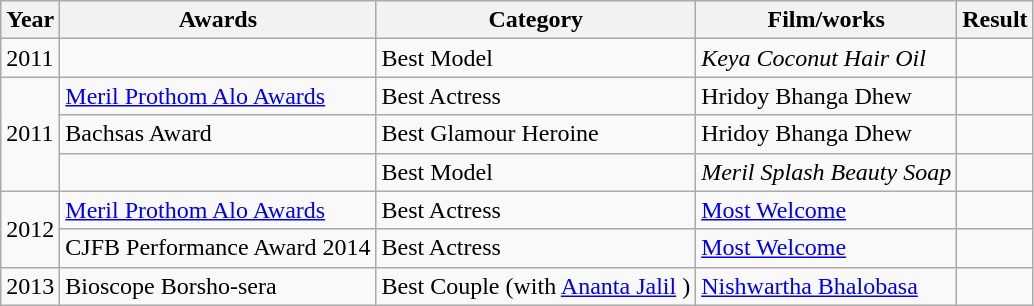<table class="wikitable sortable">
<tr style="text-align:center;">
<th>Year</th>
<th>Awards</th>
<th>Category</th>
<th>Film/works</th>
<th>Result</th>
</tr>
<tr>
<td>2011</td>
<td></td>
<td>Best Model</td>
<td><em>Keya Coconut Hair Oil</em></td>
<td></td>
</tr>
<tr>
<td rowspan="3">2011</td>
<td><a href='#'>Meril Prothom Alo Awards</a></td>
<td>Best Actress</td>
<td>Hridoy Bhanga Dhew</td>
<td></td>
</tr>
<tr>
<td>Bachsas Award</td>
<td>Best Glamour Heroine</td>
<td>Hridoy Bhanga Dhew</td>
<td></td>
</tr>
<tr>
<td></td>
<td>Best Model</td>
<td><em>Meril Splash Beauty Soap</em></td>
<td></td>
</tr>
<tr>
<td rowspan="2">2012</td>
<td><a href='#'>Meril Prothom Alo Awards</a></td>
<td>Best Actress</td>
<td><a href='#'>Most Welcome</a></td>
<td></td>
</tr>
<tr>
<td>CJFB Performance Award 2014</td>
<td>Best Actress</td>
<td><a href='#'>Most Welcome</a></td>
<td></td>
</tr>
<tr>
<td rowspan="1">2013</td>
<td>Bioscope Borsho-sera</td>
<td>Best Couple (with <a href='#'>Ananta Jalil</a> )</td>
<td><a href='#'>Nishwartha Bhalobasa</a></td>
<td></td>
</tr>
</table>
